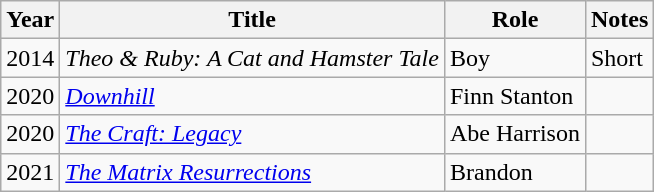<table class="wikitable sortable">
<tr>
<th>Year</th>
<th>Title</th>
<th>Role</th>
<th class="unsortable">Notes</th>
</tr>
<tr>
<td>2014</td>
<td><em>Theo & Ruby: A Cat and Hamster Tale</em></td>
<td>Boy</td>
<td>Short</td>
</tr>
<tr>
<td>2020</td>
<td><em><a href='#'>Downhill</a></em></td>
<td>Finn Stanton</td>
<td></td>
</tr>
<tr>
<td>2020</td>
<td><em><a href='#'>The Craft: Legacy</a></em></td>
<td>Abe Harrison</td>
<td></td>
</tr>
<tr>
<td>2021</td>
<td><em><a href='#'>The Matrix Resurrections</a></em></td>
<td>Brandon</td>
<td></td>
</tr>
</table>
